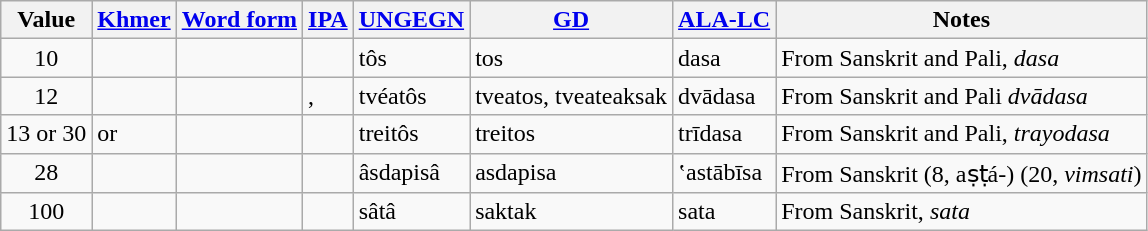<table class="wikitable">
<tr>
<th>Value</th>
<th><a href='#'>Khmer</a></th>
<th><a href='#'>Word form</a></th>
<th><a href='#'>IPA</a></th>
<th><a href='#'>UNGEGN</a></th>
<th><a href='#'>GD</a></th>
<th><a href='#'>ALA-LC</a></th>
<th>Notes</th>
</tr>
<tr>
<td align=center>10</td>
<td></td>
<td></td>
<td></td>
<td>tôs</td>
<td>tos</td>
<td>dasa</td>
<td>From Sanskrit and Pali, <em>dasa</em></td>
</tr>
<tr>
<td align=center>12</td>
<td></td>
<td></td>
<td>, </td>
<td>tvéatôs</td>
<td>tveatos, tveateaksak</td>
<td>dvādasa</td>
<td>From Sanskrit and Pali <em>dvādasa</em></td>
</tr>
<tr>
<td align=center>13 or 30</td>
<td> or </td>
<td></td>
<td></td>
<td>treitôs</td>
<td>treitos</td>
<td>trīdasa</td>
<td>From Sanskrit and Pali, <em>trayodasa</em></td>
</tr>
<tr>
<td align=center>28</td>
<td></td>
<td></td>
<td></td>
<td>âsdapisâ</td>
<td>asdapisa</td>
<td>‛astābīsa</td>
<td>From Sanskrit (8, aṣṭá-) (20, <em>vimsati</em>)</td>
</tr>
<tr>
<td align=center>100</td>
<td></td>
<td></td>
<td></td>
<td>sâtâ</td>
<td>saktak</td>
<td>sata</td>
<td>From Sanskrit, <em>sata</em></td>
</tr>
</table>
